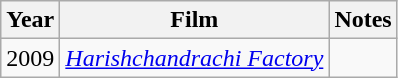<table class="wikitable">
<tr>
<th>Year</th>
<th>Film</th>
<th>Notes</th>
</tr>
<tr>
<td>2009</td>
<td><em><a href='#'>Harishchandrachi Factory</a></em></td>
<td></td>
</tr>
</table>
